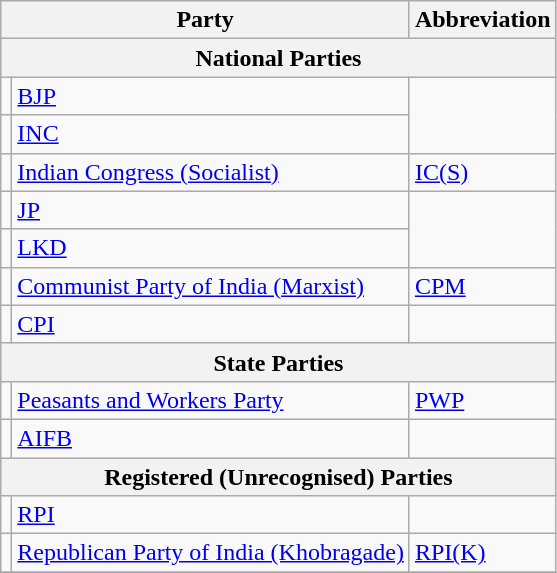<table class="wikitable">
<tr>
<th Colspan=2>Party</th>
<th>Abbreviation</th>
</tr>
<tr>
<th Colspan=4>National Parties</th>
</tr>
<tr>
<td></td>
<td><a href='#'>BJP</a></td>
</tr>
<tr>
<td></td>
<td><a href='#'>INC</a></td>
</tr>
<tr>
<td></td>
<td><a href='#'>Indian Congress (Socialist)</a></td>
<td><a href='#'>IC(S)</a></td>
</tr>
<tr>
<td></td>
<td><a href='#'>JP</a></td>
</tr>
<tr>
<td></td>
<td><a href='#'>LKD</a></td>
</tr>
<tr>
<td></td>
<td><a href='#'>Communist Party of India (Marxist)</a></td>
<td><a href='#'>CPM</a></td>
</tr>
<tr>
<td></td>
<td><a href='#'>CPI</a></td>
</tr>
<tr>
<th Colspan=4>State Parties</th>
</tr>
<tr>
<td></td>
<td><a href='#'>Peasants and Workers Party</a></td>
<td><a href='#'>PWP</a></td>
</tr>
<tr>
<td></td>
<td><a href='#'>AIFB</a></td>
</tr>
<tr>
<th Colspan=4>Registered (Unrecognised) Parties</th>
</tr>
<tr>
<td></td>
<td><a href='#'>RPI</a></td>
</tr>
<tr>
<td></td>
<td><a href='#'>Republican Party of India (Khobragade)</a></td>
<td><a href='#'>RPI(K)</a></td>
</tr>
<tr>
</tr>
</table>
